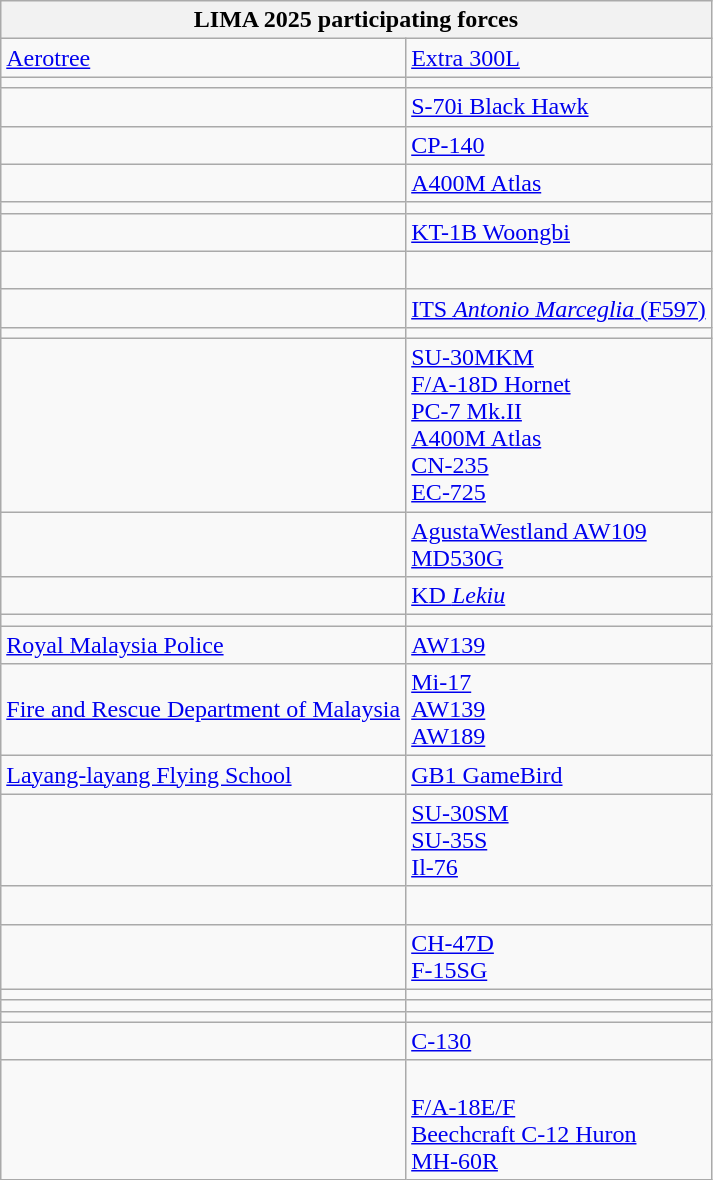<table class="wikitable collapsible collapsed">
<tr>
<th colspan=2>LIMA 2025 participating forces</th>
</tr>
<tr>
<td><a href='#'>Aerotree</a></td>
<td><a href='#'>Extra 300L</a></td>
</tr>
<tr>
<td></td>
<td></td>
</tr>
<tr>
<td></td>
<td><a href='#'>S-70i Black Hawk</a></td>
</tr>
<tr>
<td></td>
<td><a href='#'>CP-140</a></td>
</tr>
<tr>
<td></td>
<td><a href='#'>A400M Atlas</a></td>
</tr>
<tr>
<td></td>
<td></td>
</tr>
<tr>
<td></td>
<td><a href='#'>KT-1B Woongbi</a></td>
</tr>
<tr>
<td></td>
<td><br></td>
</tr>
<tr>
<td></td>
<td><a href='#'>ITS <em>Antonio Marceglia</em> (F597)</a></td>
</tr>
<tr>
<td></td>
<td></td>
</tr>
<tr>
<td></td>
<td><a href='#'>SU-30MKM</a><br><a href='#'>F/A-18D Hornet</a><br><a href='#'>PC-7 Mk.II</a><br><a href='#'>A400M Atlas</a><br><a href='#'>CN-235</a><br><a href='#'>EC-725</a></td>
</tr>
<tr>
<td></td>
<td><a href='#'>AgustaWestland AW109</a><br><a href='#'>MD530G</a></td>
</tr>
<tr>
<td></td>
<td><a href='#'>KD <em>Lekiu</em></a></td>
</tr>
<tr>
<td></td>
<td></td>
</tr>
<tr>
<td><a href='#'>Royal Malaysia Police</a></td>
<td><a href='#'>AW139</a></td>
</tr>
<tr>
<td> <a href='#'>Fire and Rescue Department of Malaysia</a></td>
<td><a href='#'>Mi-17</a><br><a href='#'>AW139</a><br><a href='#'>AW189</a></td>
</tr>
<tr>
<td> <a href='#'>Layang-layang Flying School</a></td>
<td><a href='#'>GB1 GameBird</a></td>
</tr>
<tr>
<td></td>
<td><a href='#'>SU-30SM</a><br><a href='#'>SU-35S</a><br><a href='#'>Il-76</a></td>
</tr>
<tr>
<td></td>
<td><br></td>
</tr>
<tr>
<td></td>
<td><a href='#'>CH-47D</a><br><a href='#'>F-15SG</a></td>
</tr>
<tr>
<td></td>
<td></td>
</tr>
<tr>
<td></td>
<td></td>
</tr>
<tr>
<td></td>
<td></td>
</tr>
<tr>
<td></td>
<td><a href='#'>C-130</a></td>
</tr>
<tr>
<td></td>
<td><br><a href='#'>F/A-18E/F</a><br><a href='#'>Beechcraft C-12 Huron</a><br><a href='#'>MH-60R</a></td>
</tr>
</table>
